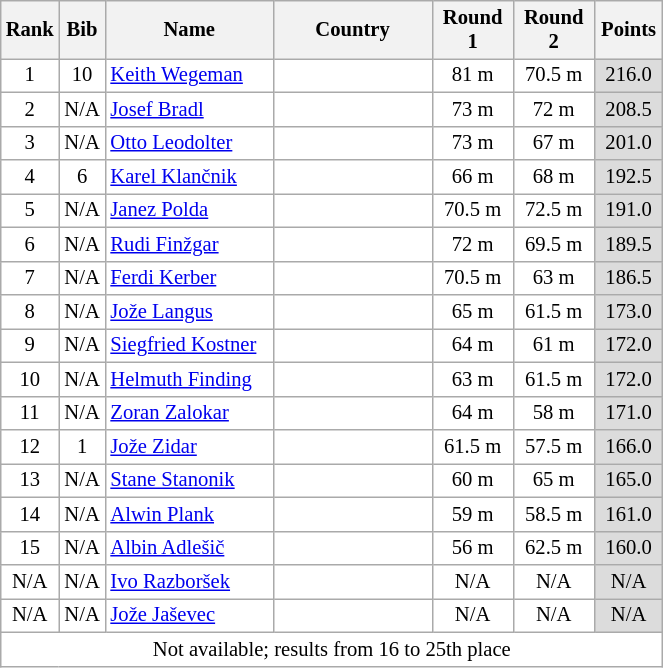<table class="wikitable sortable" style="background:#fff; font-size:86%; width:35%; line-height:16px; border:grey solid 1px; border-collapse:collapse;">
<tr>
<th width="30">Rank</th>
<th width="25">Bib</th>
<th width="120">Name</th>
<th width="115">Country</th>
<th width="50">Round 1</th>
<th width="50">Round 2</th>
<th width="40">Points</th>
</tr>
<tr>
<td align=center>1</td>
<td align=center>10</td>
<td><a href='#'>Keith Wegeman</a></td>
<td></td>
<td align=center>81 m</td>
<td align=center>70.5 m</td>
<td align=center bgcolor=#DCDCDC>216.0</td>
</tr>
<tr>
<td align=center>2</td>
<td align=center>N/A</td>
<td><a href='#'>Josef Bradl</a></td>
<td></td>
<td align=center>73 m</td>
<td align=center>72 m</td>
<td align=center bgcolor=#DCDCDC>208.5</td>
</tr>
<tr>
<td align=center>3</td>
<td align=center>N/A</td>
<td><a href='#'>Otto Leodolter</a></td>
<td></td>
<td align=center>73 m</td>
<td align=center>67 m</td>
<td align=center bgcolor=#DCDCDC>201.0</td>
</tr>
<tr>
<td align=center>4</td>
<td align=center>6</td>
<td><a href='#'>Karel Klančnik</a></td>
<td></td>
<td align=center>66 m</td>
<td align=center>68 m</td>
<td align=center bgcolor=#DCDCDC>192.5</td>
</tr>
<tr>
<td align=center>5</td>
<td align=center>N/A</td>
<td><a href='#'>Janez Polda</a></td>
<td></td>
<td align=center>70.5 m</td>
<td align=center>72.5 m</td>
<td align=center bgcolor=#DCDCDC>191.0</td>
</tr>
<tr>
<td align=center>6</td>
<td align=center>N/A</td>
<td><a href='#'>Rudi Finžgar</a></td>
<td></td>
<td align=center>72 m</td>
<td align=center>69.5 m</td>
<td align=center bgcolor=#DCDCDC>189.5</td>
</tr>
<tr>
<td align=center>7</td>
<td align=center>N/A</td>
<td><a href='#'>Ferdi Kerber</a></td>
<td></td>
<td align=center>70.5 m</td>
<td align=center>63 m</td>
<td align=center bgcolor=#DCDCDC>186.5</td>
</tr>
<tr>
<td align=center>8</td>
<td align=center>N/A</td>
<td><a href='#'>Jože Langus</a></td>
<td></td>
<td align=center>65 m</td>
<td align=center>61.5 m</td>
<td align=center bgcolor=#DCDCDC>173.0</td>
</tr>
<tr>
<td align=center>9</td>
<td align=center>N/A</td>
<td><a href='#'>Siegfried Kostner</a></td>
<td></td>
<td align=center>64 m</td>
<td align=center>61 m</td>
<td align=center bgcolor=#DCDCDC>172.0</td>
</tr>
<tr>
<td align=center>10</td>
<td align=center>N/A</td>
<td><a href='#'>Helmuth Finding</a></td>
<td></td>
<td align=center>63 m</td>
<td align=center>61.5 m</td>
<td align=center bgcolor=#DCDCDC>172.0</td>
</tr>
<tr>
<td align=center>11</td>
<td align=center>N/A</td>
<td><a href='#'>Zoran Zalokar</a></td>
<td></td>
<td align=center>64 m</td>
<td align=center>58 m</td>
<td align=center bgcolor=#DCDCDC>171.0</td>
</tr>
<tr>
<td align=center>12</td>
<td align=center>1</td>
<td><a href='#'>Jože Zidar</a></td>
<td></td>
<td align=center>61.5 m</td>
<td align=center>57.5 m</td>
<td align=center bgcolor=#DCDCDC>166.0</td>
</tr>
<tr>
<td align=center>13</td>
<td align=center>N/A</td>
<td><a href='#'>Stane Stanonik</a></td>
<td></td>
<td align=center>60 m</td>
<td align=center>65 m</td>
<td align=center bgcolor=#DCDCDC>165.0</td>
</tr>
<tr>
<td align=center>14</td>
<td align=center>N/A</td>
<td><a href='#'>Alwin Plank</a></td>
<td></td>
<td align=center>59 m</td>
<td align=center>58.5 m</td>
<td align=center bgcolor=#DCDCDC>161.0</td>
</tr>
<tr>
<td align=center>15</td>
<td align=center>N/A</td>
<td><a href='#'>Albin Adlešič</a></td>
<td></td>
<td align=center>56 m</td>
<td align=center>62.5 m</td>
<td align=center bgcolor=#DCDCDC>160.0</td>
</tr>
<tr>
<td align=center>N/A</td>
<td align=center>N/A</td>
<td><a href='#'>Ivo Razboršek</a></td>
<td></td>
<td align=center>N/A</td>
<td align=center>N/A</td>
<td align=center bgcolor=#DCDCDC>N/A</td>
</tr>
<tr>
<td align=center>N/A</td>
<td align=center>N/A</td>
<td><a href='#'>Jože Jaševec</a></td>
<td></td>
<td align=center>N/A</td>
<td align=center>N/A</td>
<td align=center bgcolor=#DCDCDC>N/A</td>
</tr>
<tr>
<td colspan=7 align=center>Not available; results from 16 to 25th place</td>
</tr>
</table>
